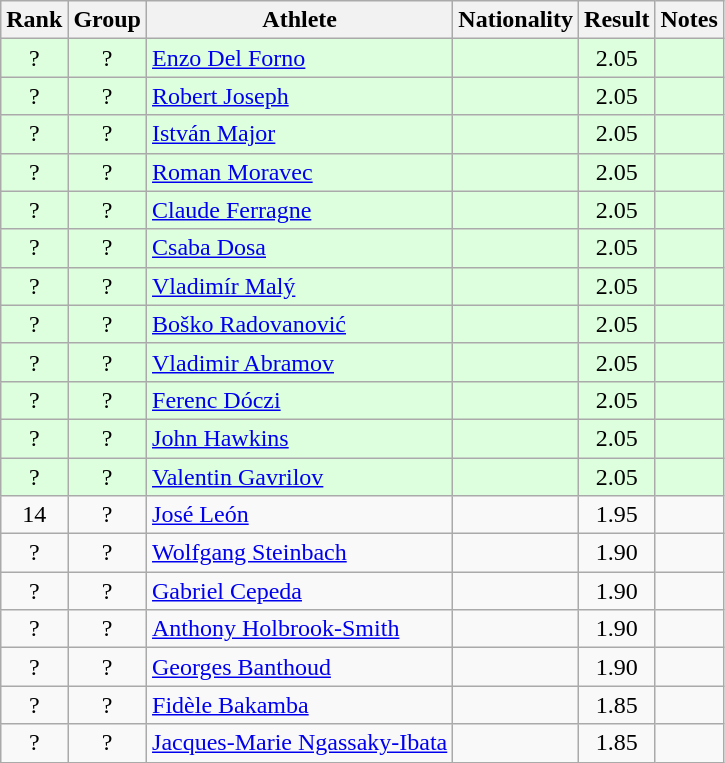<table class="wikitable sortable" style="text-align:center">
<tr>
<th>Rank</th>
<th>Group</th>
<th>Athlete</th>
<th>Nationality</th>
<th>Result</th>
<th>Notes</th>
</tr>
<tr bgcolor=ddffdd>
<td>?</td>
<td>?</td>
<td align=left><a href='#'>Enzo Del Forno</a></td>
<td align=left></td>
<td>2.05</td>
<td></td>
</tr>
<tr bgcolor=ddffdd>
<td>?</td>
<td>?</td>
<td align=left><a href='#'>Robert Joseph</a></td>
<td align=left></td>
<td>2.05</td>
<td></td>
</tr>
<tr bgcolor=ddffdd>
<td>?</td>
<td>?</td>
<td align=left><a href='#'>István Major</a></td>
<td align=left></td>
<td>2.05</td>
<td></td>
</tr>
<tr bgcolor=ddffdd>
<td>?</td>
<td>?</td>
<td align=left><a href='#'>Roman Moravec</a></td>
<td align=left></td>
<td>2.05</td>
<td></td>
</tr>
<tr bgcolor=ddffdd>
<td>?</td>
<td>?</td>
<td align=left><a href='#'>Claude Ferragne</a></td>
<td align=left></td>
<td>2.05</td>
<td></td>
</tr>
<tr bgcolor=ddffdd>
<td>?</td>
<td>?</td>
<td align=left><a href='#'>Csaba Dosa</a></td>
<td align=left></td>
<td>2.05</td>
<td></td>
</tr>
<tr bgcolor=ddffdd>
<td>?</td>
<td>?</td>
<td align=left><a href='#'>Vladimír Malý</a></td>
<td align=left></td>
<td>2.05</td>
<td></td>
</tr>
<tr bgcolor=ddffdd>
<td>?</td>
<td>?</td>
<td align=left><a href='#'>Boško Radovanović</a></td>
<td align=left></td>
<td>2.05</td>
<td></td>
</tr>
<tr bgcolor=ddffdd>
<td>?</td>
<td>?</td>
<td align=left><a href='#'>Vladimir Abramov</a></td>
<td align=left></td>
<td>2.05</td>
<td></td>
</tr>
<tr bgcolor=ddffdd>
<td>?</td>
<td>?</td>
<td align=left><a href='#'>Ferenc Dóczi</a></td>
<td align=left></td>
<td>2.05</td>
<td></td>
</tr>
<tr bgcolor=ddffdd>
<td>?</td>
<td>?</td>
<td align=left><a href='#'>John Hawkins</a></td>
<td align=left></td>
<td>2.05</td>
<td></td>
</tr>
<tr bgcolor=ddffdd>
<td>?</td>
<td>?</td>
<td align=left><a href='#'>Valentin Gavrilov</a></td>
<td align=left></td>
<td>2.05</td>
<td></td>
</tr>
<tr>
<td>14</td>
<td>?</td>
<td align=left><a href='#'>José León</a></td>
<td align=left></td>
<td>1.95</td>
<td></td>
</tr>
<tr>
<td>?</td>
<td>?</td>
<td align=left><a href='#'>Wolfgang Steinbach</a></td>
<td align=left></td>
<td>1.90</td>
<td></td>
</tr>
<tr>
<td>?</td>
<td>?</td>
<td align=left><a href='#'>Gabriel Cepeda</a></td>
<td align=left></td>
<td>1.90</td>
<td></td>
</tr>
<tr>
<td>?</td>
<td>?</td>
<td align=left><a href='#'>Anthony Holbrook-Smith</a></td>
<td align=left></td>
<td>1.90</td>
<td></td>
</tr>
<tr>
<td>?</td>
<td>?</td>
<td align=left><a href='#'>Georges Banthoud</a></td>
<td align=left></td>
<td>1.90</td>
<td></td>
</tr>
<tr>
<td>?</td>
<td>?</td>
<td align=left><a href='#'>Fidèle Bakamba</a></td>
<td align=left></td>
<td>1.85</td>
<td></td>
</tr>
<tr>
<td>?</td>
<td>?</td>
<td align=left><a href='#'>Jacques-Marie Ngassaky-Ibata</a></td>
<td align=left></td>
<td>1.85</td>
<td></td>
</tr>
</table>
